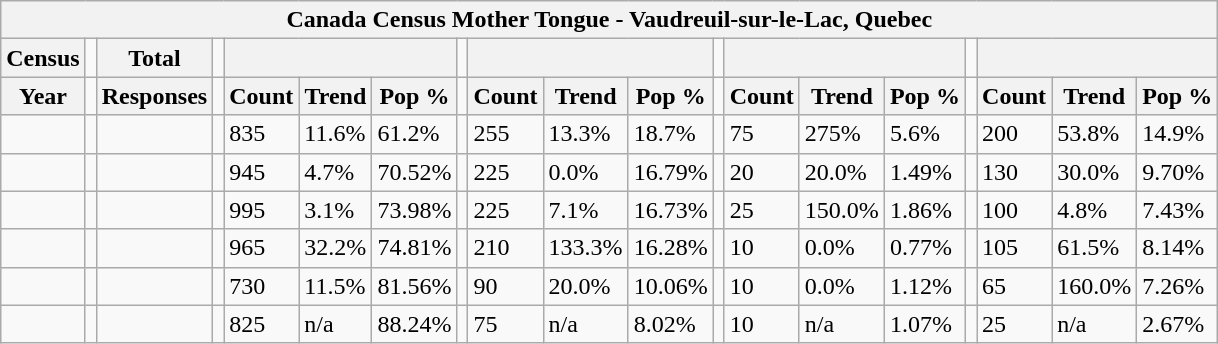<table class="wikitable">
<tr>
<th colspan="19">Canada Census Mother Tongue - Vaudreuil-sur-le-Lac, Quebec</th>
</tr>
<tr>
<th>Census</th>
<td></td>
<th>Total</th>
<td colspan="1"></td>
<th colspan="3"></th>
<td colspan="1"></td>
<th colspan="3"></th>
<td colspan="1"></td>
<th colspan="3"></th>
<td colspan="1"></td>
<th colspan="3"></th>
</tr>
<tr>
<th>Year</th>
<td></td>
<th>Responses</th>
<td></td>
<th>Count</th>
<th>Trend</th>
<th>Pop %</th>
<td></td>
<th>Count</th>
<th>Trend</th>
<th>Pop %</th>
<td></td>
<th>Count</th>
<th>Trend</th>
<th>Pop %</th>
<td></td>
<th>Count</th>
<th>Trend</th>
<th>Pop %</th>
</tr>
<tr>
<td></td>
<td></td>
<td></td>
<td></td>
<td>835</td>
<td> 11.6%</td>
<td>61.2%</td>
<td></td>
<td>255</td>
<td> 13.3%</td>
<td>18.7%</td>
<td></td>
<td>75</td>
<td> 275%</td>
<td>5.6%</td>
<td></td>
<td>200</td>
<td> 53.8%</td>
<td>14.9%</td>
</tr>
<tr>
<td></td>
<td></td>
<td></td>
<td></td>
<td>945</td>
<td> 4.7%</td>
<td>70.52%</td>
<td></td>
<td>225</td>
<td> 0.0%</td>
<td>16.79%</td>
<td></td>
<td>20</td>
<td> 20.0%</td>
<td>1.49%</td>
<td></td>
<td>130</td>
<td> 30.0%</td>
<td>9.70%</td>
</tr>
<tr>
<td></td>
<td></td>
<td></td>
<td></td>
<td>995</td>
<td> 3.1%</td>
<td>73.98%</td>
<td></td>
<td>225</td>
<td> 7.1%</td>
<td>16.73%</td>
<td></td>
<td>25</td>
<td> 150.0%</td>
<td>1.86%</td>
<td></td>
<td>100</td>
<td> 4.8%</td>
<td>7.43%</td>
</tr>
<tr>
<td></td>
<td></td>
<td></td>
<td></td>
<td>965</td>
<td> 32.2%</td>
<td>74.81%</td>
<td></td>
<td>210</td>
<td> 133.3%</td>
<td>16.28%</td>
<td></td>
<td>10</td>
<td> 0.0%</td>
<td>0.77%</td>
<td></td>
<td>105</td>
<td> 61.5%</td>
<td>8.14%</td>
</tr>
<tr>
<td></td>
<td></td>
<td></td>
<td></td>
<td>730</td>
<td> 11.5%</td>
<td>81.56%</td>
<td></td>
<td>90</td>
<td> 20.0%</td>
<td>10.06%</td>
<td></td>
<td>10</td>
<td> 0.0%</td>
<td>1.12%</td>
<td></td>
<td>65</td>
<td> 160.0%</td>
<td>7.26%</td>
</tr>
<tr>
<td></td>
<td></td>
<td></td>
<td></td>
<td>825</td>
<td>n/a</td>
<td>88.24%</td>
<td></td>
<td>75</td>
<td>n/a</td>
<td>8.02%</td>
<td></td>
<td>10</td>
<td>n/a</td>
<td>1.07%</td>
<td></td>
<td>25</td>
<td>n/a</td>
<td>2.67%</td>
</tr>
</table>
